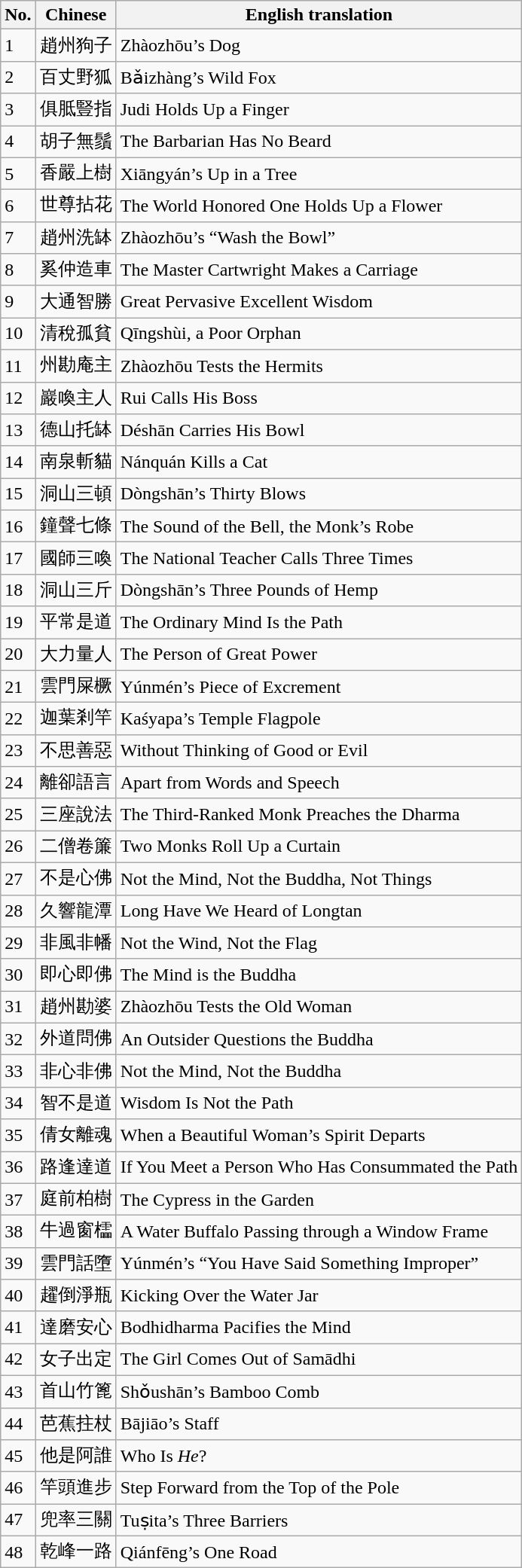<table class="wikitable sortable">
<tr>
<th>No.</th>
<th>Chinese</th>
<th>English translation</th>
</tr>
<tr>
<td>1</td>
<td>趙州狗子</td>
<td>Zhàozhōu’s Dog</td>
</tr>
<tr>
<td>2</td>
<td>百丈野狐</td>
<td>Bǎizhàng’s Wild Fox</td>
</tr>
<tr>
<td>3</td>
<td>俱胝豎指</td>
<td>Judi Holds Up a Finger</td>
</tr>
<tr>
<td>4</td>
<td>胡子無鬚</td>
<td>The Barbarian Has No Beard</td>
</tr>
<tr>
<td>5</td>
<td>香嚴上樹</td>
<td>Xiāngyán’s Up in a Tree</td>
</tr>
<tr>
<td>6</td>
<td>世尊拈花</td>
<td>The World Honored One Holds Up a Flower</td>
</tr>
<tr>
<td>7</td>
<td>趙州洗缽</td>
<td>Zhàozhōu’s “Wash the Bowl”</td>
</tr>
<tr>
<td>8</td>
<td>奚仲造車</td>
<td>The Master Cartwright Makes a Carriage</td>
</tr>
<tr>
<td>9</td>
<td>大通智勝</td>
<td>Great Pervasive Excellent Wisdom</td>
</tr>
<tr>
<td>10</td>
<td>清稅孤貧</td>
<td>Qīngshùi, a Poor Orphan</td>
</tr>
<tr>
<td>11</td>
<td>州勘庵主</td>
<td>Zhàozhōu Tests the Hermits</td>
</tr>
<tr>
<td>12</td>
<td>巖喚主人</td>
<td>Rui Calls His Boss</td>
</tr>
<tr>
<td>13</td>
<td>德山托缽</td>
<td>Déshān Carries His Bowl</td>
</tr>
<tr>
<td>14</td>
<td>南泉斬貓</td>
<td>Nánquán Kills a Cat</td>
</tr>
<tr>
<td>15</td>
<td>洞山三頓</td>
<td>Dòngshān’s Thirty Blows</td>
</tr>
<tr>
<td>16</td>
<td>鐘聲七條</td>
<td>The Sound of the Bell, the Monk’s Robe</td>
</tr>
<tr>
<td>17</td>
<td>國師三喚</td>
<td>The National Teacher Calls Three Times</td>
</tr>
<tr>
<td>18</td>
<td>洞山三斤</td>
<td>Dòngshān’s Three Pounds of Hemp</td>
</tr>
<tr>
<td>19</td>
<td>平常是道</td>
<td>The Ordinary Mind Is the Path</td>
</tr>
<tr>
<td>20</td>
<td>大力量人</td>
<td>The Person of Great Power</td>
</tr>
<tr>
<td>21</td>
<td>雲門屎橛</td>
<td>Yúnmén’s Piece of Excrement</td>
</tr>
<tr>
<td>22</td>
<td>迦葉剎竿</td>
<td>Kaśyapa’s Temple Flagpole</td>
</tr>
<tr>
<td>23</td>
<td>不思善惡</td>
<td>Without Thinking of Good or Evil</td>
</tr>
<tr>
<td>24</td>
<td>離卻語言</td>
<td>Apart from Words and Speech</td>
</tr>
<tr>
<td>25</td>
<td>三座說法</td>
<td>The Third-Ranked Monk Preaches the Dharma</td>
</tr>
<tr>
<td>26</td>
<td>二僧卷簾</td>
<td>Two Monks Roll Up a Curtain</td>
</tr>
<tr>
<td>27</td>
<td>不是心佛</td>
<td>Not the Mind, Not the Buddha, Not Things</td>
</tr>
<tr>
<td>28</td>
<td>久響龍潭</td>
<td>Long Have We Heard of Longtan</td>
</tr>
<tr>
<td>29</td>
<td>非風非幡</td>
<td>Not the Wind, Not the Flag</td>
</tr>
<tr>
<td>30</td>
<td>即心即佛</td>
<td>The Mind is the Buddha</td>
</tr>
<tr>
<td>31</td>
<td>趙州勘婆</td>
<td>Zhàozhōu Tests the Old Woman</td>
</tr>
<tr>
<td>32</td>
<td>外道問佛</td>
<td>An Outsider Questions the Buddha</td>
</tr>
<tr>
<td>33</td>
<td>非心非佛</td>
<td>Not the Mind, Not the Buddha</td>
</tr>
<tr>
<td>34</td>
<td>智不是道</td>
<td>Wisdom Is Not the Path</td>
</tr>
<tr>
<td>35</td>
<td>倩女離魂</td>
<td>When a Beautiful Woman’s Spirit Departs</td>
</tr>
<tr>
<td>36</td>
<td>路逢達道</td>
<td>If You Meet a Person Who Has Consummated the Path</td>
</tr>
<tr>
<td>37</td>
<td>庭前柏樹</td>
<td>The Cypress in the Garden</td>
</tr>
<tr>
<td>38</td>
<td>牛過窗櫺</td>
<td>A Water Buffalo Passing through a Window Frame</td>
</tr>
<tr>
<td>39</td>
<td>雲門話墮</td>
<td>Yúnmén’s “You Have Said Something Improper”</td>
</tr>
<tr>
<td>40</td>
<td>趯倒淨瓶</td>
<td>Kicking Over the Water Jar</td>
</tr>
<tr>
<td>41</td>
<td>達磨安心</td>
<td>Bodhidharma Pacifies the Mind</td>
</tr>
<tr>
<td>42</td>
<td>女子出定</td>
<td>The Girl Comes Out of Samādhi</td>
</tr>
<tr>
<td>43</td>
<td>首山竹篦</td>
<td>Shǒushān’s Bamboo Comb</td>
</tr>
<tr>
<td>44</td>
<td>芭蕉拄杖</td>
<td>Bājiāo’s Staff</td>
</tr>
<tr>
<td>45</td>
<td>他是阿誰</td>
<td>Who Is <em>He</em>?</td>
</tr>
<tr>
<td>46</td>
<td>竿頭進步</td>
<td>Step Forward from the Top of the Pole</td>
</tr>
<tr>
<td>47</td>
<td>兜率三關</td>
<td>Tuṣita’s Three Barriers</td>
</tr>
<tr>
<td>48</td>
<td>乾峰一路</td>
<td>Qiánfēng’s One Road</td>
</tr>
</table>
